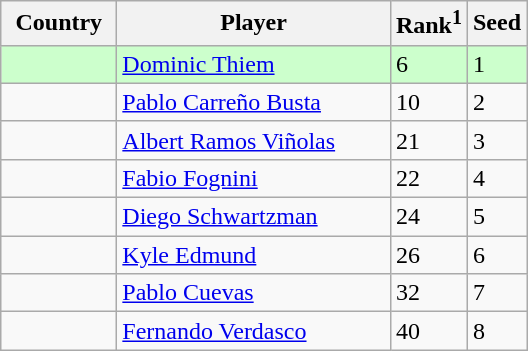<table class="sortable wikitable">
<tr>
<th width="70">Country</th>
<th width="175">Player</th>
<th>Rank<sup>1</sup></th>
<th>Seed</th>
</tr>
<tr style="background:#cfc;">
<td></td>
<td><a href='#'>Dominic Thiem</a></td>
<td>6</td>
<td>1</td>
</tr>
<tr>
<td></td>
<td><a href='#'>Pablo Carreño Busta</a></td>
<td>10</td>
<td>2</td>
</tr>
<tr>
<td></td>
<td><a href='#'>Albert Ramos Viñolas</a></td>
<td>21</td>
<td>3</td>
</tr>
<tr>
<td></td>
<td><a href='#'>Fabio Fognini</a></td>
<td>22</td>
<td>4</td>
</tr>
<tr>
<td></td>
<td><a href='#'>Diego Schwartzman</a></td>
<td>24</td>
<td>5</td>
</tr>
<tr>
<td></td>
<td><a href='#'>Kyle Edmund</a></td>
<td>26</td>
<td>6</td>
</tr>
<tr>
<td></td>
<td><a href='#'>Pablo Cuevas</a></td>
<td>32</td>
<td>7</td>
</tr>
<tr>
<td></td>
<td><a href='#'>Fernando Verdasco</a></td>
<td>40</td>
<td>8</td>
</tr>
</table>
